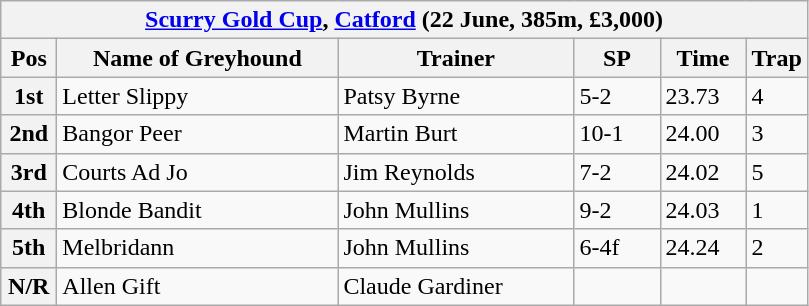<table class="wikitable">
<tr>
<th colspan="6"><a href='#'>Scurry Gold Cup</a>, <a href='#'>Catford</a> (22 June, 385m, £3,000)</th>
</tr>
<tr>
<th width=30>Pos</th>
<th width=180>Name of Greyhound</th>
<th width=150>Trainer</th>
<th width=50>SP</th>
<th width=50>Time</th>
<th width=30>Trap</th>
</tr>
<tr>
<th>1st</th>
<td>Letter Slippy</td>
<td>Patsy Byrne</td>
<td>5-2</td>
<td>23.73</td>
<td>4</td>
</tr>
<tr>
<th>2nd</th>
<td>Bangor Peer</td>
<td>Martin Burt</td>
<td>10-1</td>
<td>24.00</td>
<td>3</td>
</tr>
<tr>
<th>3rd</th>
<td>Courts Ad Jo</td>
<td>Jim Reynolds</td>
<td>7-2</td>
<td>24.02</td>
<td>5</td>
</tr>
<tr>
<th>4th</th>
<td>Blonde Bandit</td>
<td>John Mullins</td>
<td>9-2</td>
<td>24.03</td>
<td>1</td>
</tr>
<tr>
<th>5th</th>
<td>Melbridann</td>
<td>John Mullins</td>
<td>6-4f</td>
<td>24.24</td>
<td>2</td>
</tr>
<tr>
<th>N/R</th>
<td>Allen Gift</td>
<td>Claude Gardiner</td>
<td></td>
<td></td>
<td></td>
</tr>
</table>
